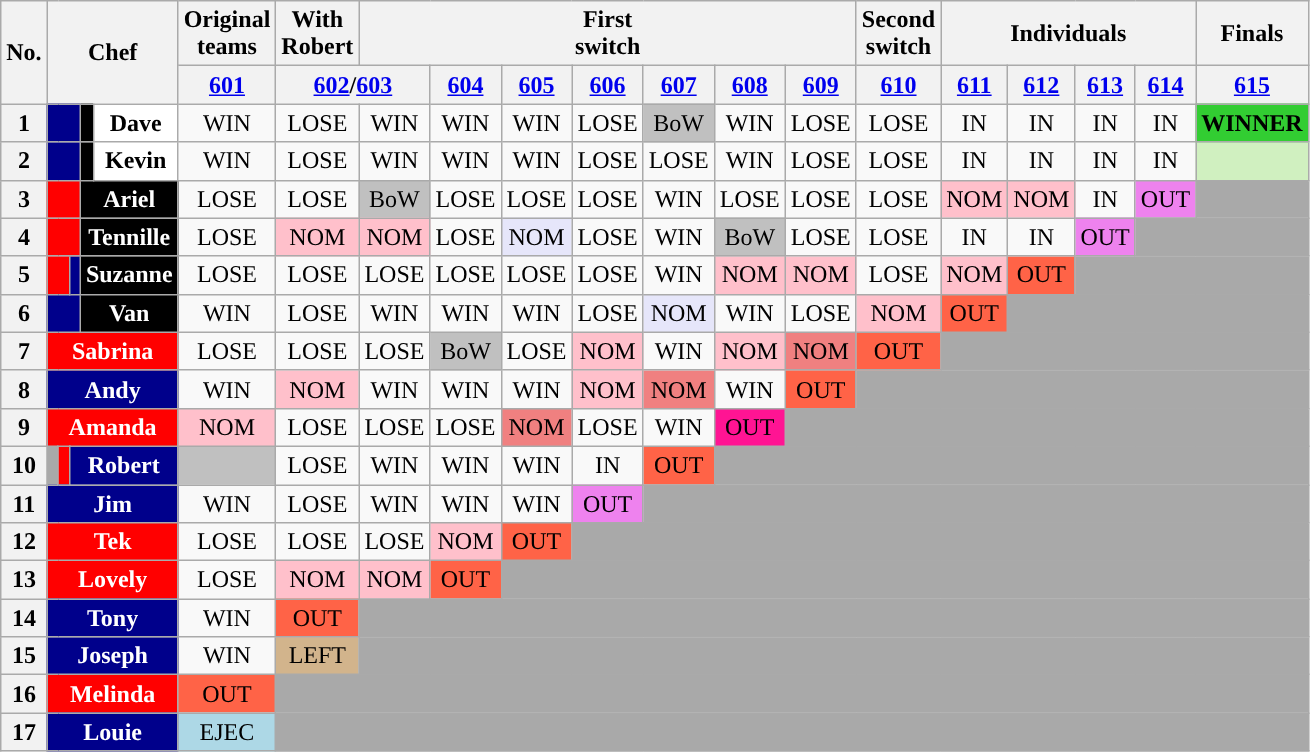<table class="wikitable" style="text-align:center; padding-right:6px; padding-left:6px ">
<tr>
<th rowspan="2">No.</th>
<th colspan="6" rowspan="2">Chef</th>
<th>Original<br>teams</th>
<th>With<br> Robert</th>
<th colspan=7>First<br>switch</th>
<th>Second<br>switch</th>
<th colspan=4>Individuals</th>
<th>Finals</th>
</tr>
<tr>
<th scope="col"><a href='#'>601</a></th>
<th colspan="2"><a href='#'>602</a>/<a href='#'>603</a></th>
<th scope="col"><a href='#'>604</a></th>
<th scope="col"><a href='#'>605</a></th>
<th scope="col"><a href='#'>606</a></th>
<th scope="col"><a href='#'>607</a></th>
<th scope="col"><a href='#'>608</a></th>
<th scope="col"><a href='#'>609</a></th>
<th scope="col"><a href='#'>610</a></th>
<th scope="col"><a href='#'>611</a></th>
<th scope="col"><a href='#'>612</a></th>
<th scope="col"><a href='#'>613</a></th>
<th scope="col"><a href='#'>614</a></th>
<th scope="col"><a href='#'>615</a></th>
</tr>
<tr>
<th>1</th>
<th colspan="4" style="background:darkblue; color:#fff;"></th>
<th style="background:black; color:#000;"></th>
<th style="background:white; color:#000;">Dave</th>
<td>WIN</td>
<td>LOSE</td>
<td>WIN</td>
<td>WIN</td>
<td>WIN</td>
<td>LOSE</td>
<td style="background:silver">BoW</td>
<td>WIN</td>
<td>LOSE</td>
<td>LOSE</td>
<td>IN</td>
<td>IN</td>
<td>IN</td>
<td>IN</td>
<td style="background:limegreen"><strong>WINNER</strong></td>
</tr>
<tr>
<th>2</th>
<th colspan="4" style="background:darkblue; color:#fff;"></th>
<th style="background:black; color:#000;"></th>
<th style="background:white; color:#000;">Kevin</th>
<td>WIN</td>
<td>LOSE</td>
<td>WIN</td>
<td>WIN</td>
<td>WIN</td>
<td>LOSE</td>
<td>LOSE</td>
<td>WIN</td>
<td>LOSE</td>
<td>LOSE</td>
<td>IN</td>
<td>IN</td>
<td>IN</td>
<td>IN</td>
<td style="background:#D0F0C0"></td>
</tr>
<tr>
<th>3</th>
<th colspan="4" style="background:red; color:#000;"></th>
<th colspan="2" style="background:#000; color:white;">Ariel</th>
<td>LOSE</td>
<td>LOSE</td>
<td style="background:silver;">BoW</td>
<td>LOSE</td>
<td>LOSE</td>
<td>LOSE</td>
<td>WIN</td>
<td>LOSE</td>
<td>LOSE</td>
<td>LOSE</td>
<td style="background:pink">NOM</td>
<td style="background:pink">NOM</td>
<td>IN</td>
<td style="background:violet">OUT</td>
<td colspan="1" style="background:darkgray;"></td>
</tr>
<tr>
<th>4</th>
<th colspan="4" style="background:red; color:#000;"></th>
<th colspan="2" style="background:#000; color:white;">Tennille</th>
<td>LOSE</td>
<td style="background:pink">NOM</td>
<td style="background:pink">NOM</td>
<td>LOSE</td>
<td style="background:lavender">NOM</td>
<td>LOSE</td>
<td>WIN</td>
<td style="background:silver">BoW</td>
<td>LOSE</td>
<td>LOSE</td>
<td>IN</td>
<td>IN</td>
<td style="background:violet">OUT</td>
<td colspan="2" style="background:darkgray;"></td>
</tr>
<tr>
<th>5</th>
<th colspan="3" style="background:red; color:#000;"></th>
<th style="background:darkblue; color:#000;"></th>
<th colspan="2" style="background:#000; color:white;">Suzanne</th>
<td>LOSE</td>
<td>LOSE</td>
<td>LOSE</td>
<td>LOSE</td>
<td>LOSE</td>
<td>LOSE</td>
<td>WIN</td>
<td style="background:pink">NOM</td>
<td style="background:pink">NOM</td>
<td>LOSE</td>
<td style="background:pink">NOM</td>
<td style="background:tomato">OUT</td>
<td colspan="3" style="background:darkgray;"></td>
</tr>
<tr>
<th>6</th>
<th colspan="4" style="background:darkblue; color:#fff;"></th>
<th colspan="2" style="background:#000; color:white;">Van</th>
<td>WIN</td>
<td>LOSE</td>
<td>WIN</td>
<td>WIN</td>
<td>WIN</td>
<td>LOSE</td>
<td style="background:lavender">NOM</td>
<td>WIN</td>
<td>LOSE</td>
<td style="background:pink">NOM</td>
<td style="background:tomato">OUT</td>
<td colspan="4" style="background:darkgray;"></td>
</tr>
<tr>
<th>7</th>
<th colspan="6" style="background:red; color:white;">Sabrina</th>
<td>LOSE</td>
<td>LOSE</td>
<td>LOSE</td>
<td style="background:silver">BoW</td>
<td>LOSE</td>
<td style="background:pink">NOM</td>
<td>WIN</td>
<td style="background:pink">NOM</td>
<td style="background:lightcoral">NOM</td>
<td style="background:tomato">OUT</td>
<td colspan="5" style="background:darkgray;"></td>
</tr>
<tr>
<th>8</th>
<th colspan="6" style="background:darkblue; color:white;">Andy</th>
<td>WIN</td>
<td style="background:pink">NOM</td>
<td>WIN</td>
<td>WIN</td>
<td>WIN</td>
<td style="background:pink">NOM</td>
<td style="background:lightcoral">NOM</td>
<td>WIN</td>
<td style="background:tomato">OUT</td>
<td colspan="6" style="background:darkgray;"></td>
</tr>
<tr>
<th>9</th>
<th colspan="6" style="background:red; color:white;">Amanda</th>
<td style="background:pink">NOM</td>
<td>LOSE</td>
<td>LOSE</td>
<td>LOSE</td>
<td style="background:lightcoral">NOM</td>
<td>LOSE</td>
<td>WIN</td>
<td style="background:deeppink">OUT</td>
<td colspan="7" style="background:darkgray;"></td>
</tr>
<tr>
<th>10</th>
<th style="background:darkgray; color:black;"></th>
<th style="background:red; color:black;"></th>
<th colspan="4" style="background:darkblue; color:white;">Robert</th>
<td style="background:silver"></td>
<td>LOSE</td>
<td>WIN</td>
<td>WIN</td>
<td>WIN</td>
<td>IN</td>
<td style="background:tomato">OUT</td>
<td colspan="8" style="background:darkgray;"></td>
</tr>
<tr>
<th>11</th>
<th colspan="6" style="background:darkblue; color:white;">Jim</th>
<td>WIN</td>
<td>LOSE</td>
<td>WIN</td>
<td>WIN</td>
<td>WIN</td>
<td style="background:violet">OUT</td>
<td colspan="9" style="background:darkgray;"></td>
</tr>
<tr>
<th>12</th>
<th colspan="6" style="background:red; color:white;">Tek</th>
<td>LOSE</td>
<td>LOSE</td>
<td>LOSE</td>
<td style="background:pink">NOM</td>
<td style="background:tomato">OUT</td>
<td colspan="10" style="background:darkgray;"></td>
</tr>
<tr>
<th>13</th>
<th colspan="6" style="background:red; color:white;">Lovely</th>
<td>LOSE</td>
<td style="background:pink">NOM</td>
<td style="background:pink">NOM</td>
<td style="background:tomato">OUT</td>
<td colspan="11" style="background:darkgray;"></td>
</tr>
<tr>
<th>14</th>
<th colspan="6" style="background:darkblue; color:white;">Tony</th>
<td>WIN</td>
<td style="background:tomato">OUT</td>
<td colspan="13" style="background:darkgray;"></td>
</tr>
<tr>
<th>15</th>
<th colspan="6" style="background:darkblue; color:white;">Joseph</th>
<td>WIN</td>
<td style="background:tan">LEFT</td>
<td colspan="13" style="background:darkgray;"></td>
</tr>
<tr>
<th>16</th>
<th colspan="6" style="background:red; color:white;">Melinda</th>
<td style="background:tomato">OUT</td>
<td colspan="14" style="background:darkgray;"></td>
</tr>
<tr>
<th>17</th>
<th colspan="6" style="background:darkblue; color:white;">Louie</th>
<td style="background:lightblue">EJEC</td>
<td colspan="14" style="background:darkgray;"></td>
</tr>
</table>
